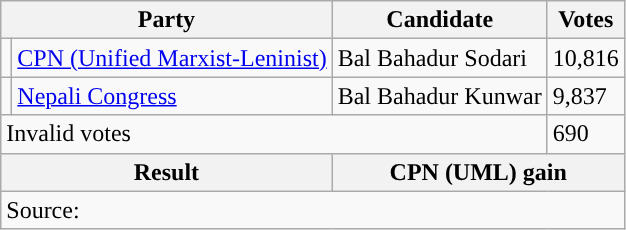<table class="wikitable">
<tr>
<th colspan="2">Party</th>
<th>Candidate</th>
<th>Votes</th>
</tr>
<tr>
<td style="background-color:"></td>
<td><a href='#'>CPN (Unified Marxist-Leninist)</a></td>
<td>Bal Bahadur Sodari</td>
<td>10,816</td>
</tr>
<tr>
<td style="background-color:"></td>
<td><a href='#'>Nepali Congress</a></td>
<td>Bal Bahadur Kunwar</td>
<td>9,837</td>
</tr>
<tr>
<td colspan="3">Invalid votes</td>
<td>690</td>
</tr>
<tr>
<th colspan="2">Result</th>
<th colspan="2">CPN (UML) gain</th>
</tr>
<tr>
<td colspan="4">Source: </td>
</tr>
</table>
